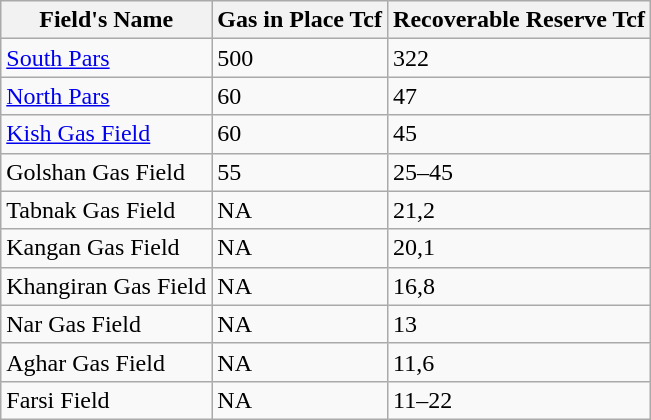<table class="wikitable">
<tr>
<th>Field's Name</th>
<th>Gas in Place Tcf</th>
<th>Recoverable Reserve Tcf</th>
</tr>
<tr>
<td><a href='#'>South Pars</a></td>
<td>500</td>
<td>322</td>
</tr>
<tr>
<td><a href='#'>North Pars</a></td>
<td>60</td>
<td>47</td>
</tr>
<tr>
<td><a href='#'>Kish Gas Field</a></td>
<td>60</td>
<td>45</td>
</tr>
<tr>
<td>Golshan Gas Field</td>
<td>55</td>
<td>25–45</td>
</tr>
<tr>
<td>Tabnak Gas Field</td>
<td>NA</td>
<td>21,2</td>
</tr>
<tr>
<td>Kangan Gas Field</td>
<td>NA</td>
<td>20,1</td>
</tr>
<tr>
<td>Khangiran Gas Field</td>
<td>NA</td>
<td>16,8</td>
</tr>
<tr>
<td>Nar Gas Field</td>
<td>NA</td>
<td>13</td>
</tr>
<tr>
<td>Aghar Gas Field</td>
<td>NA</td>
<td>11,6</td>
</tr>
<tr>
<td>Farsi Field</td>
<td>NA</td>
<td>11–22</td>
</tr>
</table>
